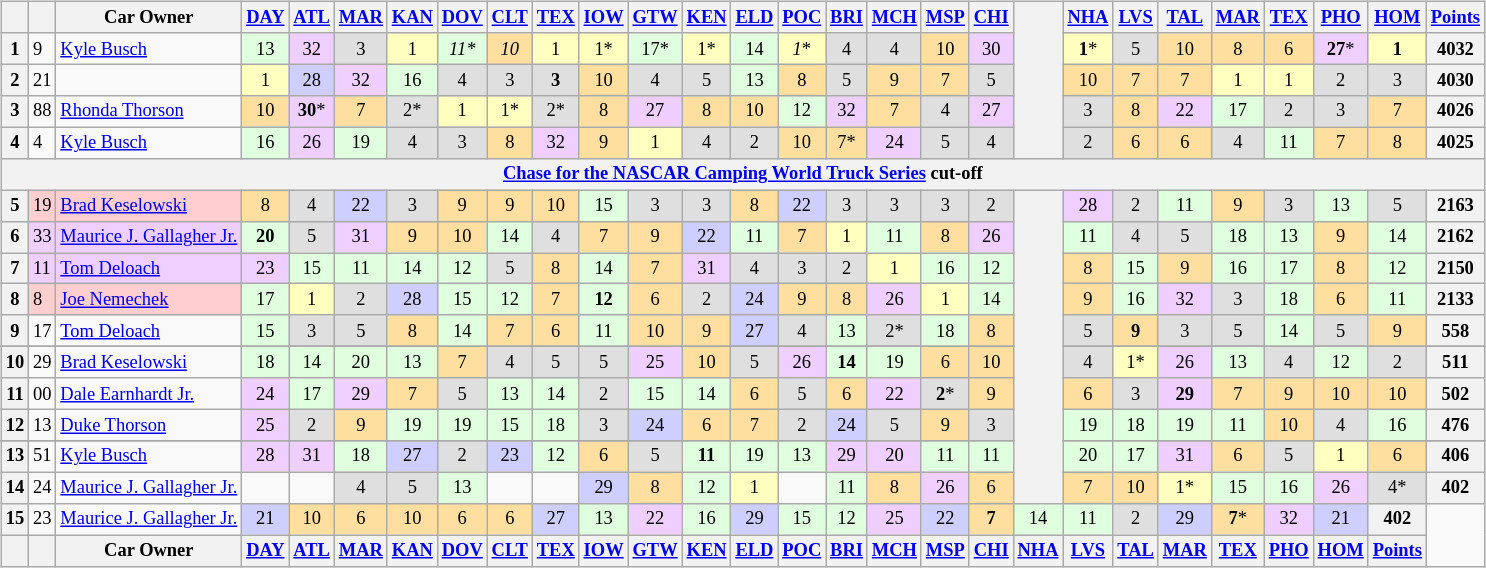<table>
<tr>
<td valign="top"><br><table class="wikitable" style="font-size:77%; text-align:center;">
<tr valign="top">
<th valign="middle"></th>
<th valign="middle"></th>
<th valign="middle">Car Owner</th>
<th><a href='#'>DAY</a></th>
<th><a href='#'>ATL</a></th>
<th><a href='#'>MAR</a></th>
<th><a href='#'>KAN</a></th>
<th><a href='#'>DOV</a></th>
<th><a href='#'>CLT</a></th>
<th><a href='#'>TEX</a></th>
<th><a href='#'>IOW</a></th>
<th><a href='#'>GTW</a></th>
<th><a href='#'>KEN</a></th>
<th><a href='#'>ELD</a></th>
<th><a href='#'>POC</a></th>
<th><a href='#'>BRI</a></th>
<th><a href='#'>MCH</a></th>
<th><a href='#'>MSP</a></th>
<th><a href='#'>CHI</a></th>
<th rowspan=5></th>
<th><a href='#'>NHA</a></th>
<th><a href='#'>LVS</a></th>
<th><a href='#'>TAL</a></th>
<th><a href='#'>MAR</a></th>
<th><a href='#'>TEX</a></th>
<th><a href='#'>PHO</a></th>
<th><a href='#'>HOM</a></th>
<th valign="middle"><a href='#'>Points</a></th>
</tr>
<tr>
<th>1</th>
<td align="left">9</td>
<td align="left"><a href='#'>Kyle Busch</a></td>
<td style="background:#dfffdf">13</td>
<td style="background:#efcfff">32</td>
<td style="background:#dfdfdf">3</td>
<td style="background:#ffffbf">1</td>
<td style="background:#dfffdf"><em>11*</em></td>
<td style="background:#ffdf9f"><em>10</em></td>
<td style="background:#ffffbf">1</td>
<td style="background:#ffffbf">1*</td>
<td style="background:#dfffdf">17*</td>
<td style="background:#ffffbf">1*</td>
<td style="background:#dfffdf">14</td>
<td style="background:#ffffbf"><em>1</em>*</td>
<td style="background:#dfdfdf">4</td>
<td style="background:#dfdfdf">4</td>
<td style="background:#ffdf9f">10</td>
<td style="background:#efcfff">30</td>
<td style="background:#ffffbf"><strong>1</strong>*</td>
<td style="background:#dfdfdf">5</td>
<td style="background:#ffdf9f">10</td>
<td style="background:#ffdf9f">8</td>
<td style="background:#ffdf9f">6</td>
<td style="background:#efcfff"><strong>27</strong>*</td>
<td style="background:#ffffbf"><strong>1</strong></td>
<th>4032</th>
</tr>
<tr>
<th>2</th>
<td align="left">21</td>
<td align="left"></td>
<td style="background:#ffffbf">1</td>
<td style="background:#cfcfff">28</td>
<td style="background:#efcfff">32</td>
<td style="background:#dfffdf">16</td>
<td style="background:#dfdfdf">4</td>
<td style="background:#dfdfdf">3</td>
<td style="background:#dfdfdf"><strong>3</strong></td>
<td style="background:#ffdf9f">10</td>
<td style="background:#dfdfdf">4</td>
<td style="background:#dfdfdf">5</td>
<td style="background:#dfffdf">13</td>
<td style="background:#ffdf9f">8</td>
<td style="background:#dfdfdf">5</td>
<td style="background:#ffdf9f">9</td>
<td style="background:#ffdf9f">7</td>
<td style="background:#dfdfdf">5</td>
<td style="background:#ffdf9f">10</td>
<td style="background:#ffdf9f">7</td>
<td style="background:#ffdf9f">7</td>
<td style="background:#ffffbf">1</td>
<td style="background:#ffffbf">1</td>
<td style="background:#dfdfdf">2</td>
<td style="background:#dfdfdf">3</td>
<th>4030</th>
</tr>
<tr>
<th>3</th>
<td align="left">88</td>
<td align="left"><a href='#'>Rhonda Thorson</a></td>
<td style="background:#ffdf9f">10</td>
<td style="background:#efcfff"><strong>30</strong>*</td>
<td style="background:#ffdf9f">7</td>
<td style="background:#dfdfdf">2*</td>
<td style="background:#ffffbf">1</td>
<td style="background:#ffffbf">1*</td>
<td style="background:#dfdfdf">2*</td>
<td style="background:#ffdf9f">8</td>
<td style="background:#efcfff">27</td>
<td style="background:#ffdf9f">8</td>
<td style="background:#ffdf9f">10</td>
<td style="background:#dfffdf">12</td>
<td style="background:#efcfff">32</td>
<td style="background:#ffdf9f">7</td>
<td style="background:#dfdfdf">4</td>
<td style="background:#efcfff">27</td>
<td style="background:#dfdfdf">3</td>
<td style="background:#ffdf9f">8</td>
<td style="background:#efcfff">22</td>
<td style="background:#dfffdf">17</td>
<td style="background:#dfdfdf">2</td>
<td style="background:#dfdfdf">3</td>
<td style="background:#ffdf9f">7</td>
<th>4026</th>
</tr>
<tr>
<th>4</th>
<td align="left">4</td>
<td align="left"><a href='#'>Kyle Busch</a></td>
<td style="background:#dfffdf">16</td>
<td style="background:#efcfff">26</td>
<td style="background:#dfffdf">19</td>
<td style="background:#dfdfdf">4</td>
<td style="background:#dfdfdf">3</td>
<td style="background:#ffdf9f">8</td>
<td style="background:#efcfff">32</td>
<td style="background:#ffdf9f">9</td>
<td style="background:#ffffbf">1</td>
<td style="background:#dfdfdf">4</td>
<td style="background:#dfdfdf">2</td>
<td style="background:#ffdf9f">10</td>
<td style="background:#ffdf9f">7*</td>
<td style="background:#efcfff">24</td>
<td style="background:#dfdfdf">5</td>
<td style="background:#dfdfdf">4</td>
<td style="background:#dfdfdf">2</td>
<td style="background:#ffdf9f">6</td>
<td style="background:#ffdf9f">6</td>
<td style="background:#dfdfdf">4</td>
<td style="background:#dfffdf">11</td>
<td style="background:#ffdf9f">7</td>
<td style="background:#ffdf9f">8</td>
<th>4025</th>
</tr>
<tr>
<th colspan="28"><a href='#'>Chase for the NASCAR Camping World Truck Series</a> cut-off</th>
</tr>
<tr>
<th>5</th>
<td style="background:#ffcfcf" align="left">19</td>
<td style="background:#ffcfcf" align="left"><a href='#'>Brad Keselowski</a></td>
<td style="background:#ffdf9f">8</td>
<td style="background:#dfdfdf">4</td>
<td style="background:#cfcfff">22</td>
<td style="background:#dfdfdf">3</td>
<td style="background:#ffdf9f">9</td>
<td style="background:#ffdf9f">9</td>
<td style="background:#ffdf9f">10</td>
<td style="background:#dfffdf">15</td>
<td style="background:#dfdfdf">3</td>
<td style="background:#dfdfdf">3</td>
<td style="background:#ffdf9f">8</td>
<td style="background:#cfcfff">22</td>
<td style="background:#dfdfdf">3</td>
<td style="background:#dfdfdf">3</td>
<td style="background:#dfdfdf">3</td>
<td style="background:#dfdfdf">2</td>
<th rowspan=12></th>
<td style="background:#efcfff">28</td>
<td style="background:#dfdfdf">2</td>
<td style="background:#dfffdf">11</td>
<td style="background:#ffdf9f">9</td>
<td style="background:#dfdfdf">3</td>
<td style="background:#dfffdf">13</td>
<td style="background:#dfdfdf">5</td>
<th>2163</th>
</tr>
<tr>
<th>6</th>
<td style="background:#efcfff" align="left">33</td>
<td style="background:#efcfff" align="left"><a href='#'>Maurice J. Gallagher Jr.</a></td>
<td style="background:#dfffdf;"><strong>20</strong></td>
<td style="background:#dfdfdf;">5</td>
<td style="background:#efcfff">31</td>
<td style="background:#ffdf9f;">9</td>
<td style="background:#ffdf9f;">10</td>
<td style="background:#dfffdf;">14</td>
<td style="background:#dfdfdf;">4</td>
<td style="background:#ffdf9f;">7</td>
<td style="background:#ffdf9f;">9</td>
<td style="background:#cfcfff;">22</td>
<td style="background:#dfffdf">11</td>
<td style="background:#ffdf9f;">7</td>
<td style="background:#ffffbf">1</td>
<td style="background:#dfffdf">11</td>
<td style="background:#ffdf9f;">8</td>
<td style="background:#efcfff">26</td>
<td style="background:#dfffdf">11</td>
<td style="background:#dfdfdf;">4</td>
<td style="background:#dfdfdf;">5</td>
<td style="background:#dfffdf;">18</td>
<td style="background:#dfffdf;">13</td>
<td style="background:#ffdf9f;">9</td>
<td style="background:#dfffdf;">14</td>
<th>2162</th>
</tr>
<tr>
<th>7</th>
<td style="background:#efcfff" align="left">11</td>
<td style="background:#efcfff" align="left"><a href='#'>Tom Deloach</a></td>
<td style="background:#efcfff">23</td>
<td style="background:#dfffdf;">15</td>
<td style="background:#dfffdf;">11</td>
<td style="background:#dfffdf;">14</td>
<td style="background:#dfffdf;">12</td>
<td style="background:#dfdfdf;">5</td>
<td style="background:#ffdf9f;">8</td>
<td style="background:#dfffdf;">14</td>
<td style="background:#ffdf9f;">7</td>
<td style="background:#efcfff">31</td>
<td style="background:#dfdfdf;">4</td>
<td style="background:#dfdfdf;">3</td>
<td style="background:#dfdfdf;">2</td>
<td style="background:#ffffbf">1</td>
<td style="background:#dfffdf;">16</td>
<td style="background:#dfffdf;">12</td>
<td style="background:#ffdf9f;">8</td>
<td style="background:#dfffdf;">15</td>
<td style="background:#ffdf9f;">9</td>
<td style="background:#dfffdf;">16</td>
<td style="background:#dfffdf;">17</td>
<td style="background:#ffdf9f;">8</td>
<td style="background:#dfffdf;">12</td>
<th>2150</th>
</tr>
<tr>
<th>8</th>
<td style="background:#ffcfcf" align="left">8</td>
<td style="background:#ffcfcf" align="left"><a href='#'>Joe Nemechek</a></td>
<td style="background:#dfffdf">17</td>
<td style="background:#ffffbf">1</td>
<td style="background:#dfdfdf">2</td>
<td style="background:#cfcfff">28</td>
<td style="background:#dfffdf">15</td>
<td style="background:#dfffdf">12</td>
<td style="background:#ffdf9f">7</td>
<td style="background:#dfffdf"><strong>12</strong></td>
<td style="background:#ffdf9f">6</td>
<td style="background:#dfdfdf">2</td>
<td style="background:#cfcfff">24</td>
<td style="background:#ffdf9f">9</td>
<td style="background:#ffdf9f">8</td>
<td style="background:#efcfff">26</td>
<td style="background:#ffffbf">1</td>
<td style="background:#dfffdf">14</td>
<td style="background:#ffdf9f">9</td>
<td style="background:#dfffdf">16</td>
<td style="background:#efcfff">32</td>
<td style="background:#dfdfdf">3</td>
<td style="background:#dfffdf">18</td>
<td style="background:#ffdf9f">6</td>
<td style="background:#dfffdf">11</td>
<th>2133</th>
</tr>
<tr>
<th>9</th>
<td align="left">17</td>
<td align="left"><a href='#'>Tom Deloach</a></td>
<td style="background:#dfffdf">15</td>
<td style="background:#dfdfdf">3</td>
<td style="background:#dfdfdf">5</td>
<td style="background:#ffdf9f">8</td>
<td style="background:#dfffdf">14</td>
<td style="background:#ffdf9f">7</td>
<td style="background:#ffdf9f">6</td>
<td style="background:#dfffdf">11</td>
<td style="background:#ffdf9f">10</td>
<td style="background:#ffdf9f">9</td>
<td style="background:#cfcfff">27</td>
<td style="background:#dfdfdf">4</td>
<td style="background:#dfffdf">13</td>
<td style="background:#dfdfdf">2*</td>
<td style="background:#dfffdf">18</td>
<td style="background:#ffdf9f">8</td>
<td style="background:#dfdfdf">5</td>
<td style="background:#ffdf9f"><strong>9</strong></td>
<td style="background:#dfdfdf">3</td>
<td style="background:#dfdfdf">5</td>
<td style="background:#dfffdf">14</td>
<td style="background:#dfdfdf">5</td>
<td style="background:#ffdf9f">9</td>
<th>558</th>
</tr>
<tr>
</tr>
<tr>
<th>10</th>
<td align="left">29</td>
<td align="left"><a href='#'>Brad Keselowski</a></td>
<td style="background:#dfffdf">18</td>
<td style="background:#dfffdf">14</td>
<td style="background:#dfffdf">20</td>
<td style="background:#dfffdf">13</td>
<td style="background:#ffdf9f">7</td>
<td style="background:#dfdfdf">4</td>
<td style="background:#dfdfdf">5</td>
<td style="background:#dfdfdf">5</td>
<td style="background:#efcfff">25</td>
<td style="background:#ffdf9f">10</td>
<td style="background:#dfdfdf">5</td>
<td style="background:#efcfff">26</td>
<td style="background:#dfffdf"><strong>14</strong></td>
<td style="background:#dfffdf">19</td>
<td style="background:#ffdf9f">6</td>
<td style="background:#ffdf9f">10</td>
<td style="background:#dfdfdf">4</td>
<td style="background:#ffffbf">1*</td>
<td style="background:#efcfff">26</td>
<td style="background:#dfffdf">13</td>
<td style="background:#dfdfdf">4</td>
<td style="background:#dfffdf">12</td>
<td style="background:#dfdfdf">2</td>
<th>511</th>
</tr>
<tr>
<th>11</th>
<td align="left">00</td>
<td align="left"><a href='#'>Dale Earnhardt Jr.</a></td>
<td style="background:#efcfff">24</td>
<td style="background:#dfffdf">17</td>
<td style="background:#efcfff">29</td>
<td style="background:#ffdf9f">7</td>
<td style="background:#dfdfdf">5</td>
<td style="background:#dfffdf">13</td>
<td style="background:#dfffdf">14</td>
<td style="background:#dfdfdf">2</td>
<td style="background:#dfffdf">15</td>
<td style="background:#dfffdf">14</td>
<td style="background:#ffdf9f">6</td>
<td style="background:#dfdfdf">5</td>
<td style="background:#ffdf9f">6</td>
<td style="background:#efcfff">22</td>
<td style="background:#dfdfdf"><strong>2</strong>*</td>
<td style="background:#ffdf9f">9</td>
<td style="background:#ffdf9f">6</td>
<td style="background:#dfdfdf">3</td>
<td style="background:#efcfff"><strong>29</strong></td>
<td style="background:#ffdf9f">7</td>
<td style="background:#ffdf9f">9</td>
<td style="background:#ffdf9f">10</td>
<td style="background:#ffdf9f">10</td>
<th>502</th>
</tr>
<tr>
<th>12</th>
<td align="left">13</td>
<td align="left"><a href='#'>Duke Thorson</a></td>
<td style="background:#efcfff">25</td>
<td style="background:#dfdfdf">2</td>
<td style="background:#ffdf9f">9</td>
<td style="background:#dfffdf">19</td>
<td style="background:#dfffdf">19</td>
<td style="background:#dfffdf">15</td>
<td style="background:#dfffdf">18</td>
<td style="background:#dfdfdf">3</td>
<td style="background:#cfcfff">24</td>
<td style="background:#ffdf9f">6</td>
<td style="background:#ffdf9f">7</td>
<td style="background:#dfdfdf">2</td>
<td style="background:#cfcfff">24</td>
<td style="background:#dfdfdf">5</td>
<td style="background:#ffdf9f">9</td>
<td style="background:#dfdfdf">3</td>
<td style="background:#dfffdf">19</td>
<td style="background:#dfffdf">18</td>
<td style="background:#dfffdf">19</td>
<td style="background:#dfffdf">11</td>
<td style="background:#ffdf9f">10</td>
<td style="background:#dfdfdf">4</td>
<td style="background:#dfffdf">16</td>
<th>476</th>
</tr>
<tr>
</tr>
<tr>
<th>13</th>
<td align="left">51</td>
<td align="left"><a href='#'>Kyle Busch</a></td>
<td style="background:#efcfff">28</td>
<td style="background:#efcfff">31</td>
<td style="background:#dfffdf">18</td>
<td style="background:#cfcfff">27</td>
<td style="background:#dfdfdf">2</td>
<td style="background:#cfcfff">23</td>
<td style="background:#dfffdf">12</td>
<td style="background:#ffdf9f">6</td>
<td style="background:#dfdfdf">5</td>
<td style="background:#dfffdf"><strong>11</strong></td>
<td style="background:#dfffdf">19</td>
<td style="background:#dfffdf">13</td>
<td style="background:#efcfff">29</td>
<td style="background:#efcfff">20</td>
<td style="background:#dfffdf">11</td>
<td style="background:#dfffdf">11</td>
<td style="background:#dfffdf">20</td>
<td style="background:#dfffdf">17</td>
<td style="background:#efcfff">31</td>
<td style="background:#ffdf9f">6</td>
<td style="background:#dfdfdf">5</td>
<td style="background:#ffffbf">1</td>
<td style="background:#ffdf9f">6</td>
<th>406</th>
</tr>
<tr>
<th>14</th>
<td align="left">24</td>
<td align="left"><a href='#'>Maurice J. Gallagher Jr.</a></td>
<td></td>
<td></td>
<td style="background:#dfdfdf">4</td>
<td style="background:#dfdfdf">5</td>
<td style="background:#dfffdf">13</td>
<td></td>
<td></td>
<td style="background:#cfcfff">29</td>
<td style="background:#ffdf9f">8</td>
<td style="background:#dfffdf">12</td>
<td style="background:#ffffbf">1</td>
<td></td>
<td style="background:#dfffdf">11</td>
<td style="background:#ffdf9f">8</td>
<td style="background:#efcfff">26</td>
<td style="background:#ffdf9f">6</td>
<td style="background:#ffdf9f">7</td>
<td style="background:#ffdf9f">10</td>
<td style="background:#ffffbf">1*</td>
<td style="background:#dfffdf">15</td>
<td style="background:#dfffdf">16</td>
<td style="background:#efcfff">26</td>
<td style="background:#dfdfdf">4*</td>
<th>402</th>
</tr>
<tr>
<th>15</th>
<td align="left">23</td>
<td align="left"><a href='#'>Maurice J. Gallagher Jr.</a></td>
<td style="background:#cfcfff">21</td>
<td style="background:#ffdf9f">10</td>
<td style="background:#ffdf9f">6</td>
<td style="background:#ffdf9f">10</td>
<td style="background:#ffdf9f">6</td>
<td style="background:#ffdf9f">6</td>
<td style="background:#cfcfff">27</td>
<td style="background:#dfffdf">13</td>
<td style="background:#efcfff">22</td>
<td style="background:#dfffdf">16</td>
<td style="background:#cfcfff">29</td>
<td style="background:#dfffdf">15</td>
<td style="background:#dfffdf">12</td>
<td style="background:#efcfff">25</td>
<td style="background:#cfcfff">22</td>
<td style="background:#ffdf9f"><strong>7</strong></td>
<td style="background:#dfffdf">14</td>
<td style="background:#dfffdf">11</td>
<td style="background:#dfdfdf">2</td>
<td style="background:#cfcfff">29</td>
<td style="background:#ffdf9f"><strong>7</strong>*</td>
<td style="background:#efcfff">32</td>
<td style="background:#cfcfff">21</td>
<th>402</th>
</tr>
<tr>
<th valign="middle"></th>
<th valign="middle"></th>
<th valign="middle">Car Owner</th>
<th><a href='#'>DAY</a></th>
<th><a href='#'>ATL</a></th>
<th><a href='#'>MAR</a></th>
<th><a href='#'>KAN</a></th>
<th><a href='#'>DOV</a></th>
<th><a href='#'>CLT</a></th>
<th><a href='#'>TEX</a></th>
<th><a href='#'>IOW</a></th>
<th><a href='#'>GTW</a></th>
<th><a href='#'>KEN</a></th>
<th><a href='#'>ELD</a></th>
<th><a href='#'>POC</a></th>
<th><a href='#'>BRI</a></th>
<th><a href='#'>MCH</a></th>
<th><a href='#'>MSP</a></th>
<th><a href='#'>CHI</a></th>
<th><a href='#'>NHA</a></th>
<th><a href='#'>LVS</a></th>
<th><a href='#'>TAL</a></th>
<th><a href='#'>MAR</a></th>
<th><a href='#'>TEX</a></th>
<th><a href='#'>PHO</a></th>
<th><a href='#'>HOM</a></th>
<th valign="middle"><a href='#'>Points</a></th>
</tr>
</table>
</td>
<td valign="top"></td>
</tr>
</table>
